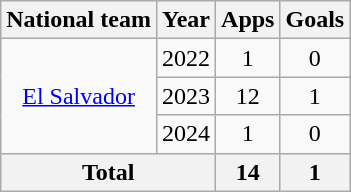<table class="wikitable" style="text-align:center">
<tr>
<th>National team</th>
<th>Year</th>
<th>Apps</th>
<th>Goals</th>
</tr>
<tr>
<td rowspan="3"><a href='#'>El Salvador</a></td>
<td>2022</td>
<td>1</td>
<td>0</td>
</tr>
<tr>
<td>2023</td>
<td>12</td>
<td>1</td>
</tr>
<tr>
<td>2024</td>
<td>1</td>
<td>0</td>
</tr>
<tr>
<th colspan="2">Total</th>
<th>14</th>
<th>1</th>
</tr>
</table>
